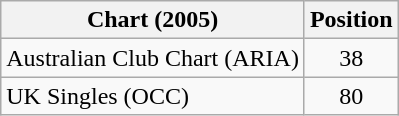<table class="wikitable">
<tr>
<th>Chart (2005)</th>
<th>Position</th>
</tr>
<tr>
<td>Australian Club Chart (ARIA)</td>
<td align="center">38</td>
</tr>
<tr>
<td>UK Singles (OCC)</td>
<td align="center">80</td>
</tr>
</table>
